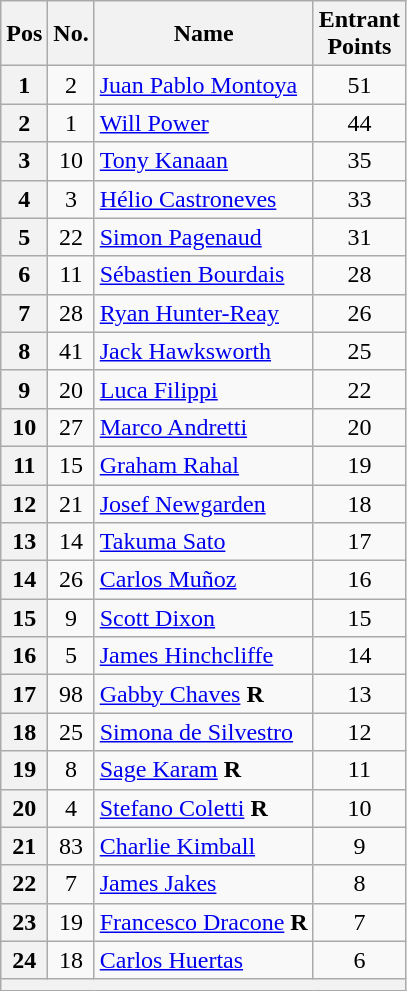<table class="wikitable sortable" "style=fontsize=95%">
<tr>
<th>Pos</th>
<th>No.</th>
<th>Name</th>
<th>Entrant<br> Points</th>
</tr>
<tr>
<th scope="row">1</th>
<td align=center>2</td>
<td> <a href='#'>Juan Pablo Montoya</a></td>
<td align="center">51</td>
</tr>
<tr>
<th scope="row">2</th>
<td align=center>1</td>
<td> <a href='#'>Will Power</a></td>
<td align="center">44</td>
</tr>
<tr>
<th scope="row">3</th>
<td align=center>10</td>
<td> <a href='#'>Tony Kanaan</a></td>
<td align="center">35</td>
</tr>
<tr>
<th scope="row">4</th>
<td align=center>3</td>
<td> <a href='#'>Hélio Castroneves</a></td>
<td align="center">33</td>
</tr>
<tr>
<th scope="row">5</th>
<td align=center>22</td>
<td> <a href='#'>Simon Pagenaud</a></td>
<td align="center">31</td>
</tr>
<tr>
<th scope="row">6</th>
<td align=center>11</td>
<td> <a href='#'>Sébastien Bourdais</a></td>
<td align="center">28</td>
</tr>
<tr>
<th scope="row">7</th>
<td align=center>28</td>
<td> <a href='#'>Ryan Hunter-Reay</a></td>
<td align="center">26</td>
</tr>
<tr>
<th scope="row">8</th>
<td align=center>41</td>
<td> <a href='#'>Jack Hawksworth</a></td>
<td align="center">25</td>
</tr>
<tr>
<th scope="row">9</th>
<td align=center>20</td>
<td> <a href='#'>Luca Filippi</a></td>
<td align="center">22</td>
</tr>
<tr>
<th scope="row">10</th>
<td align=center>27</td>
<td> <a href='#'>Marco Andretti</a></td>
<td align="center">20</td>
</tr>
<tr>
<th scope="row">11</th>
<td align=center>15</td>
<td> <a href='#'>Graham Rahal</a></td>
<td align="center">19</td>
</tr>
<tr>
<th scope="row">12</th>
<td align=center>21</td>
<td> <a href='#'>Josef Newgarden</a></td>
<td align="center">18</td>
</tr>
<tr>
<th scope="row">13</th>
<td align=center>14</td>
<td> <a href='#'>Takuma Sato</a></td>
<td align="center">17</td>
</tr>
<tr>
<th scope="row">14</th>
<td align=center>26</td>
<td> <a href='#'>Carlos Muñoz</a></td>
<td align="center">16</td>
</tr>
<tr>
<th scope="row">15</th>
<td align=center>9</td>
<td> <a href='#'>Scott Dixon</a></td>
<td align="center">15</td>
</tr>
<tr>
<th scope="row">16</th>
<td align=center>5</td>
<td> <a href='#'>James Hinchcliffe</a></td>
<td align="center">14</td>
</tr>
<tr>
<th scope="row">17</th>
<td align=center>98</td>
<td> <a href='#'>Gabby Chaves</a> <strong><span>R</span></strong></td>
<td align="center">13</td>
</tr>
<tr>
<th scope="row">18</th>
<td align=center>25</td>
<td> <a href='#'>Simona de Silvestro</a></td>
<td align="center">12</td>
</tr>
<tr>
<th scope="row">19</th>
<td align=center>8</td>
<td> <a href='#'>Sage Karam</a> <strong><span>R</span></strong></td>
<td align="center">11</td>
</tr>
<tr>
<th scope="row">20</th>
<td align=center>4</td>
<td> <a href='#'>Stefano Coletti</a> <strong><span>R</span></strong></td>
<td align="center">10</td>
</tr>
<tr>
<th scope="row">21</th>
<td align=center>83</td>
<td> <a href='#'>Charlie Kimball</a></td>
<td align="center">9</td>
</tr>
<tr>
<th scope="row">22</th>
<td align=center>7</td>
<td> <a href='#'>James Jakes</a></td>
<td align="center">8</td>
</tr>
<tr>
<th scope="row">23</th>
<td align=center>19</td>
<td> <a href='#'>Francesco Dracone</a> <strong><span>R</span></strong></td>
<td align="center">7</td>
</tr>
<tr>
<th scope="row">24</th>
<td align=center>18</td>
<td> <a href='#'>Carlos Huertas</a></td>
<td align="center">6</td>
</tr>
<tr>
<th colspan=11 align=center></th>
</tr>
</table>
